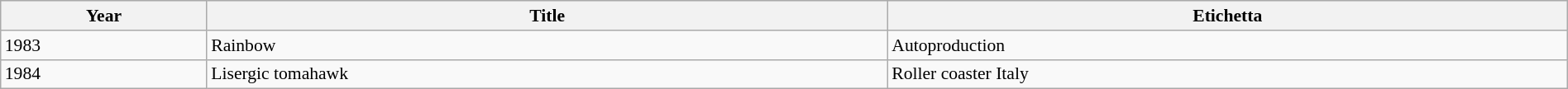<table class="wikitable" style="font-size:90%;width:100%;margin:auto;clear:both;">
<tr bgcolor="#EFEFEF">
<th>Year</th>
<th>Title</th>
<th>Etichetta</th>
</tr>
<tr>
<td>1983</td>
<td>Rainbow</td>
<td>Autoproduction</td>
</tr>
<tr>
<td>1984</td>
<td>Lisergic tomahawk</td>
<td>Roller coaster Italy</td>
</tr>
</table>
